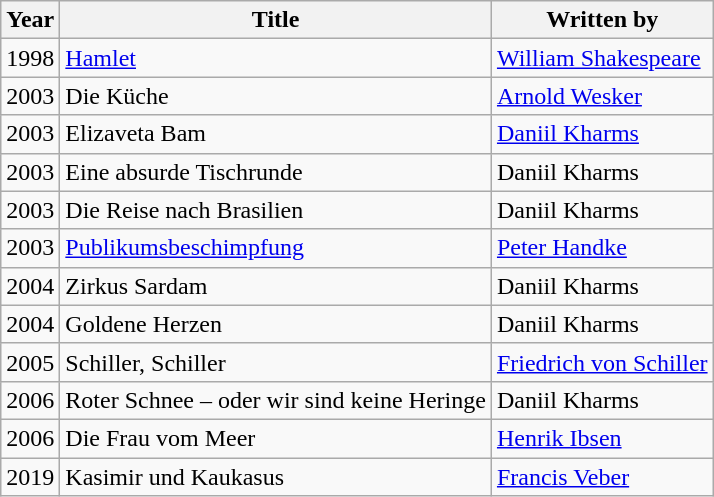<table class="wikitable">
<tr>
<th>Year</th>
<th>Title</th>
<th>Written by</th>
</tr>
<tr>
<td>1998</td>
<td><a href='#'>Hamlet</a></td>
<td><a href='#'>William Shakespeare</a></td>
</tr>
<tr>
<td>2003</td>
<td>Die Küche</td>
<td><a href='#'>Arnold Wesker</a></td>
</tr>
<tr>
<td>2003</td>
<td>Elizaveta Bam</td>
<td><a href='#'>Daniil Kharms</a></td>
</tr>
<tr>
<td>2003</td>
<td>Eine absurde Tischrunde</td>
<td>Daniil Kharms</td>
</tr>
<tr>
<td>2003</td>
<td>Die Reise nach Brasilien</td>
<td>Daniil Kharms</td>
</tr>
<tr>
<td>2003</td>
<td><a href='#'>Publikumsbeschimpfung</a></td>
<td><a href='#'>Peter Handke</a></td>
</tr>
<tr>
<td>2004</td>
<td>Zirkus Sardam</td>
<td>Daniil Kharms</td>
</tr>
<tr>
<td>2004</td>
<td>Goldene Herzen</td>
<td>Daniil Kharms</td>
</tr>
<tr>
<td>2005</td>
<td>Schiller, Schiller</td>
<td><a href='#'>Friedrich von Schiller</a></td>
</tr>
<tr>
<td>2006</td>
<td>Roter Schnee – oder wir sind keine Heringe</td>
<td>Daniil Kharms</td>
</tr>
<tr>
<td>2006</td>
<td>Die Frau vom Meer</td>
<td><a href='#'>Henrik Ibsen</a></td>
</tr>
<tr>
<td>2019</td>
<td>Kasimir und Kaukasus</td>
<td><a href='#'>Francis Veber</a></td>
</tr>
</table>
